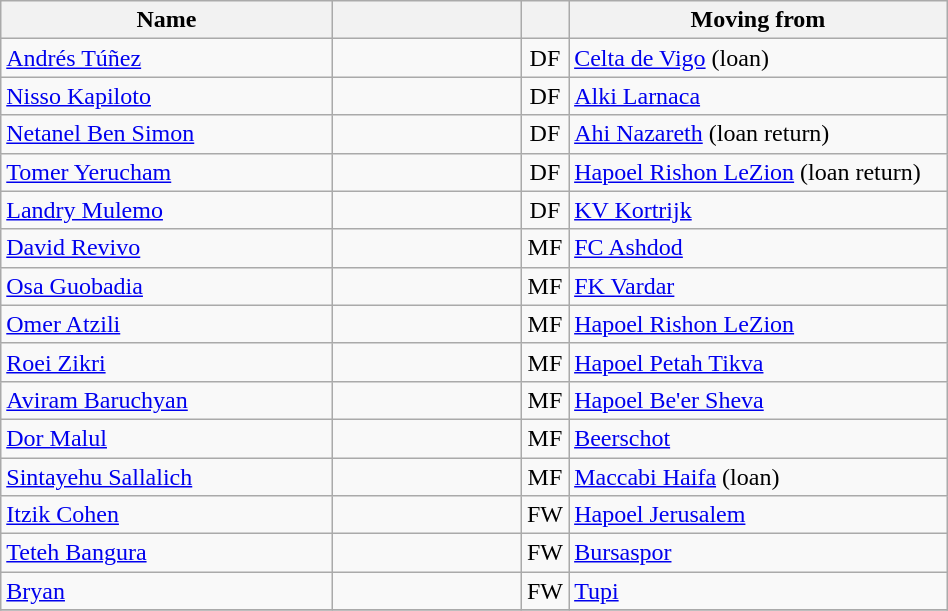<table class="wikitable" style="text-align: center;" width="50%">
<tr>
<th width=35% align=center>Name</th>
<th width=20% align=center></th>
<th width=5% align=center></th>
<th width=50% align=center>Moving from</th>
</tr>
<tr>
<td align=left><a href='#'>Andrés Túñez</a></td>
<td></td>
<td>DF</td>
<td align=left> <a href='#'>Celta de Vigo</a> (loan)</td>
</tr>
<tr>
<td align=left><a href='#'>Nisso Kapiloto</a></td>
<td></td>
<td>DF</td>
<td align=left> <a href='#'>Alki Larnaca</a></td>
</tr>
<tr>
<td align=left><a href='#'>Netanel Ben Simon</a></td>
<td></td>
<td>DF</td>
<td align=left> <a href='#'>Ahi Nazareth</a> (loan return)</td>
</tr>
<tr>
<td align=left><a href='#'>Tomer Yerucham</a></td>
<td></td>
<td>DF</td>
<td align=left> <a href='#'>Hapoel Rishon LeZion</a> (loan return)</td>
</tr>
<tr>
<td align=left><a href='#'>Landry Mulemo</a></td>
<td></td>
<td>DF</td>
<td align=left> <a href='#'>KV Kortrijk</a></td>
</tr>
<tr>
<td align=left><a href='#'>David Revivo</a></td>
<td></td>
<td>MF</td>
<td align=left> <a href='#'>FC Ashdod</a></td>
</tr>
<tr>
<td align=left><a href='#'>Osa Guobadia</a></td>
<td></td>
<td>MF</td>
<td align=left> <a href='#'>FK Vardar</a></td>
</tr>
<tr>
<td align=left><a href='#'>Omer Atzili</a></td>
<td></td>
<td>MF</td>
<td align=left> <a href='#'>Hapoel Rishon LeZion</a></td>
</tr>
<tr>
<td align=left><a href='#'>Roei Zikri</a></td>
<td></td>
<td>MF</td>
<td align=left> <a href='#'>Hapoel Petah Tikva</a></td>
</tr>
<tr>
<td align=left><a href='#'>Aviram Baruchyan</a></td>
<td></td>
<td>MF</td>
<td align=left> <a href='#'>Hapoel Be'er Sheva</a></td>
</tr>
<tr>
<td align=left><a href='#'>Dor Malul</a></td>
<td></td>
<td>MF</td>
<td align=left> <a href='#'>Beerschot</a></td>
</tr>
<tr>
<td align=left><a href='#'>Sintayehu Sallalich</a></td>
<td></td>
<td>MF</td>
<td align=left> <a href='#'>Maccabi Haifa</a> (loan)</td>
</tr>
<tr>
<td align=left><a href='#'>Itzik Cohen</a></td>
<td></td>
<td>FW</td>
<td align=left> <a href='#'>Hapoel Jerusalem</a></td>
</tr>
<tr>
<td align=left><a href='#'>Teteh Bangura</a></td>
<td></td>
<td>FW</td>
<td align=left> <a href='#'>Bursaspor</a></td>
</tr>
<tr>
<td align=left><a href='#'>Bryan</a></td>
<td></td>
<td>FW</td>
<td align=left> <a href='#'>Tupi</a></td>
</tr>
<tr>
</tr>
</table>
